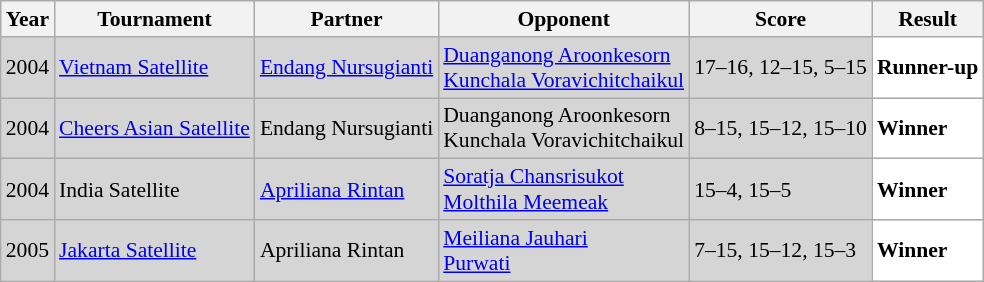<table class="sortable wikitable" style="font-size: 90%;">
<tr>
<th>Year</th>
<th>Tournament</th>
<th>Partner</th>
<th>Opponent</th>
<th>Score</th>
<th>Result</th>
</tr>
<tr style="background:#D5D5D5">
<td align="center">2004</td>
<td align="left"><a href='#'>Vietnam Satellite</a></td>
<td align="left"> <a href='#'>Endang Nursugianti</a></td>
<td align="left"> <a href='#'>Duanganong Aroonkesorn</a><br> <a href='#'>Kunchala Voravichitchaikul</a></td>
<td align="left">17–16, 12–15, 5–15</td>
<td style="text-align:left; background:white"> <strong>Runner-up</strong></td>
</tr>
<tr style="background:#D5D5D5">
<td align="center">2004</td>
<td align="left"><a href='#'>Cheers Asian Satellite</a></td>
<td align="left"> Endang Nursugianti</td>
<td align="left"> Duanganong Aroonkesorn<br> Kunchala Voravichitchaikul</td>
<td align="left">8–15, 15–12, 15–10</td>
<td style="text-align:left; background:white"> <strong>Winner</strong></td>
</tr>
<tr style="background:#D5D5D5">
<td align="center">2004</td>
<td align="left">India Satellite</td>
<td align="left"> <a href='#'>Apriliana Rintan</a></td>
<td align="left"> <a href='#'>Soratja Chansrisukot</a><br> <a href='#'>Molthila Meemeak</a></td>
<td align="left">15–4, 15–5</td>
<td style="text-align:left; background:white"> <strong>Winner</strong></td>
</tr>
<tr style="background:#D5D5D5">
<td align="center">2005</td>
<td align="left"><a href='#'>Jakarta Satellite</a></td>
<td align="left"> Apriliana Rintan</td>
<td align="left"> <a href='#'>Meiliana Jauhari</a><br> <a href='#'>Purwati</a></td>
<td align="left">7–15, 15–12, 15–3</td>
<td style="text-align:left; background:white"> <strong>Winner</strong></td>
</tr>
</table>
